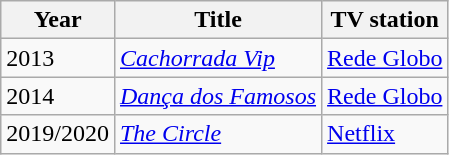<table class="wikitable">
<tr>
<th>Year</th>
<th>Title</th>
<th>TV station</th>
</tr>
<tr>
<td>2013</td>
<td><em><a href='#'>Cachorrada Vip</a></em></td>
<td><a href='#'>Rede Globo</a></td>
</tr>
<tr>
<td>2014</td>
<td><em><a href='#'>Dança dos Famosos</a></em></td>
<td><a href='#'>Rede Globo</a></td>
</tr>
<tr>
<td>2019/2020</td>
<td><em><a href='#'>The Circle</a></em></td>
<td><a href='#'>Netflix</a></td>
</tr>
</table>
